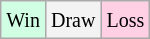<table class="wikitable">
<tr>
<td style="background-color: #d0ffe3;"><small>Win</small></td>
<td style="background-color: #f3f3f3;"><small>Draw</small></td>
<td style="background-color: #ffd0e3;"><small>Loss</small></td>
</tr>
</table>
